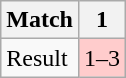<table class="wikitable">
<tr>
<th>Match</th>
<th>1</th>
</tr>
<tr>
<td>Result</td>
<td bgcolor="#FFCCCC">1–3</td>
</tr>
</table>
